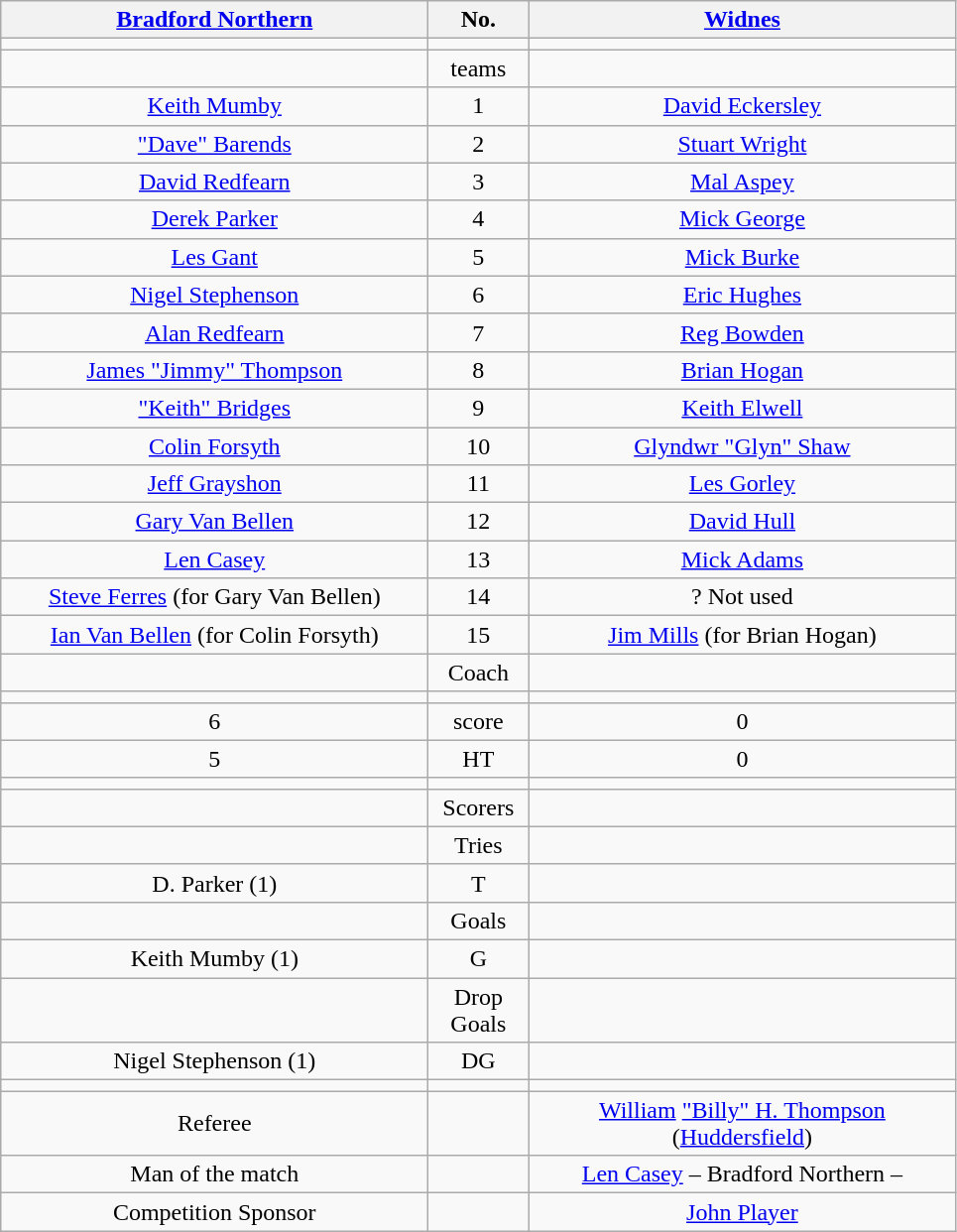<table class="wikitable" style="text-align:center;">
<tr>
<th width=280 abbr=winner><a href='#'>Bradford Northern</a></th>
<th width=60 abbr="Number">No.</th>
<th width=280 abbr=runner-up><a href='#'>Widnes</a></th>
</tr>
<tr>
<td></td>
<td></td>
<td></td>
</tr>
<tr>
<td></td>
<td>teams</td>
<td></td>
</tr>
<tr>
<td><a href='#'>Keith Mumby</a></td>
<td>1</td>
<td><a href='#'>David Eckersley</a></td>
</tr>
<tr>
<td><a href='#'>"Dave" Barends</a></td>
<td>2</td>
<td><a href='#'>Stuart Wright</a></td>
</tr>
<tr>
<td><a href='#'>David Redfearn</a></td>
<td>3</td>
<td><a href='#'>Mal Aspey</a></td>
</tr>
<tr>
<td><a href='#'>Derek Parker</a></td>
<td>4</td>
<td><a href='#'>Mick George</a></td>
</tr>
<tr>
<td><a href='#'>Les Gant</a></td>
<td>5</td>
<td><a href='#'>Mick Burke</a></td>
</tr>
<tr>
<td><a href='#'>Nigel Stephenson</a></td>
<td>6</td>
<td><a href='#'>Eric Hughes</a></td>
</tr>
<tr>
<td><a href='#'>Alan Redfearn</a></td>
<td>7</td>
<td><a href='#'>Reg Bowden</a></td>
</tr>
<tr>
<td><a href='#'>James "Jimmy" Thompson</a></td>
<td>8</td>
<td><a href='#'>Brian Hogan</a></td>
</tr>
<tr>
<td><a href='#'>"Keith" Bridges</a></td>
<td>9</td>
<td><a href='#'>Keith Elwell</a></td>
</tr>
<tr>
<td><a href='#'>Colin Forsyth</a></td>
<td>10</td>
<td><a href='#'>Glyndwr "Glyn" Shaw</a></td>
</tr>
<tr>
<td><a href='#'>Jeff Grayshon</a></td>
<td>11</td>
<td><a href='#'>Les Gorley</a></td>
</tr>
<tr>
<td><a href='#'>Gary Van Bellen</a></td>
<td>12</td>
<td><a href='#'>David Hull</a></td>
</tr>
<tr>
<td><a href='#'>Len Casey</a></td>
<td>13</td>
<td><a href='#'>Mick Adams</a></td>
</tr>
<tr>
<td><a href='#'>Steve Ferres</a> (for Gary Van Bellen)</td>
<td>14</td>
<td>? Not used</td>
</tr>
<tr>
<td><a href='#'>Ian Van Bellen</a> (for Colin Forsyth)</td>
<td>15</td>
<td><a href='#'>Jim Mills</a> (for Brian Hogan)</td>
</tr>
<tr>
<td></td>
<td>Coach</td>
<td></td>
</tr>
<tr>
<td></td>
<td></td>
<td></td>
</tr>
<tr>
<td>6</td>
<td>score</td>
<td>0</td>
</tr>
<tr>
<td>5</td>
<td>HT</td>
<td>0</td>
</tr>
<tr>
<td></td>
<td></td>
<td></td>
</tr>
<tr>
<td></td>
<td>Scorers</td>
<td></td>
</tr>
<tr>
<td></td>
<td>Tries</td>
<td></td>
</tr>
<tr>
<td>D. Parker (1)</td>
<td>T</td>
<td></td>
</tr>
<tr>
<td></td>
<td>Goals</td>
<td></td>
</tr>
<tr>
<td>Keith Mumby (1)</td>
<td>G</td>
<td></td>
</tr>
<tr>
<td></td>
<td>Drop Goals</td>
<td></td>
</tr>
<tr>
<td>Nigel Stephenson (1)</td>
<td>DG</td>
<td></td>
</tr>
<tr>
<td></td>
<td></td>
<td></td>
</tr>
<tr>
<td>Referee</td>
<td></td>
<td><a href='#'>William</a> <a href='#'>"Billy" H. Thompson</a> (<a href='#'>Huddersfield</a>)</td>
</tr>
<tr>
<td>Man of the match</td>
<td></td>
<td><a href='#'>Len Casey</a> – Bradford Northern – </td>
</tr>
<tr>
<td>Competition Sponsor</td>
<td></td>
<td><a href='#'>John Player</a></td>
</tr>
</table>
